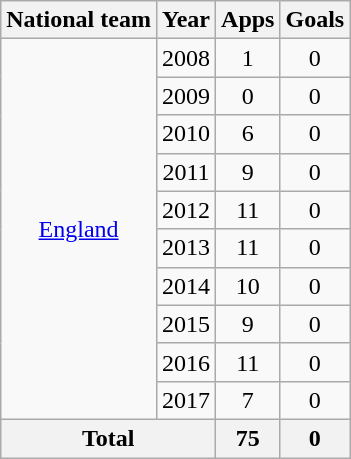<table class=wikitable style=text-align:center>
<tr>
<th>National team</th>
<th>Year</th>
<th>Apps</th>
<th>Goals</th>
</tr>
<tr>
<td rowspan="10"><a href='#'>England</a></td>
<td>2008</td>
<td>1</td>
<td>0</td>
</tr>
<tr>
<td>2009</td>
<td>0</td>
<td>0</td>
</tr>
<tr>
<td>2010</td>
<td>6</td>
<td>0</td>
</tr>
<tr>
<td>2011</td>
<td>9</td>
<td>0</td>
</tr>
<tr>
<td>2012</td>
<td>11</td>
<td>0</td>
</tr>
<tr>
<td>2013</td>
<td>11</td>
<td>0</td>
</tr>
<tr>
<td>2014</td>
<td>10</td>
<td>0</td>
</tr>
<tr>
<td>2015</td>
<td>9</td>
<td>0</td>
</tr>
<tr>
<td>2016</td>
<td>11</td>
<td>0</td>
</tr>
<tr>
<td>2017</td>
<td>7</td>
<td>0</td>
</tr>
<tr>
<th colspan=2>Total</th>
<th>75</th>
<th>0</th>
</tr>
</table>
